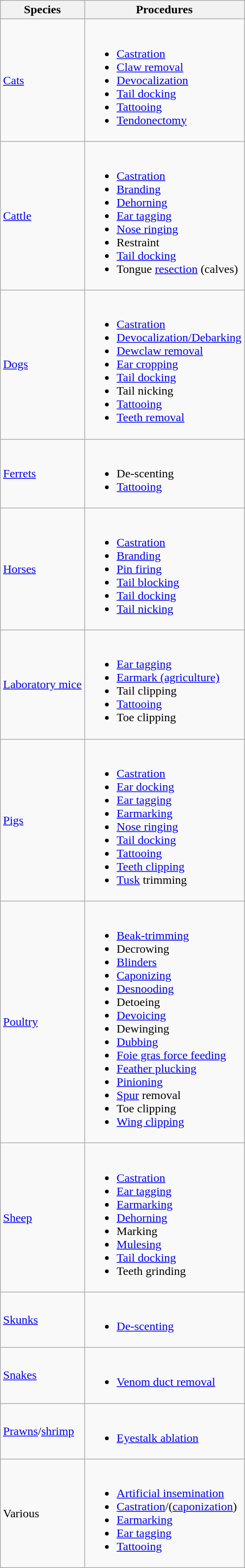<table class="wikitable">
<tr valign="top">
<th scope="col">Species</th>
<th scope="col">Procedures</th>
</tr>
<tr>
<td><a href='#'>Cats</a></td>
<td><br><ul><li><a href='#'>Castration</a></li><li><a href='#'>Claw removal</a></li><li><a href='#'>Devocalization</a></li><li><a href='#'>Tail docking</a></li><li><a href='#'>Tattooing</a></li><li><a href='#'>Tendonectomy</a></li></ul></td>
</tr>
<tr>
<td><a href='#'>Cattle</a></td>
<td><br><ul><li><a href='#'>Castration</a></li><li><a href='#'>Branding</a></li><li><a href='#'>Dehorning</a></li><li><a href='#'>Ear tagging</a></li><li><a href='#'>Nose ringing</a></li><li>Restraint</li><li><a href='#'>Tail docking</a></li><li>Tongue <a href='#'>resection</a> (calves)</li></ul></td>
</tr>
<tr>
<td><a href='#'>Dogs</a></td>
<td><br><ul><li><a href='#'>Castration</a></li><li><a href='#'>Devocalization/Debarking</a></li><li><a href='#'>Dewclaw removal</a></li><li><a href='#'>Ear cropping</a></li><li><a href='#'>Tail docking</a></li><li>Tail nicking</li><li><a href='#'>Tattooing</a></li><li><a href='#'>Teeth removal</a></li></ul></td>
</tr>
<tr>
<td><a href='#'>Ferrets</a></td>
<td><br><ul><li>De-scenting</li><li><a href='#'>Tattooing</a></li></ul></td>
</tr>
<tr>
<td><a href='#'>Horses</a></td>
<td><br><ul><li><a href='#'>Castration</a></li><li><a href='#'>Branding</a></li><li><a href='#'>Pin firing</a></li><li><a href='#'>Tail blocking</a></li><li><a href='#'>Tail docking</a></li><li><a href='#'>Tail nicking</a></li></ul></td>
</tr>
<tr>
<td><a href='#'>Laboratory mice</a></td>
<td><br><ul><li><a href='#'>Ear tagging</a></li><li><a href='#'>Earmark (agriculture)</a></li><li>Tail clipping</li><li><a href='#'>Tattooing</a></li><li>Toe clipping</li></ul></td>
</tr>
<tr>
<td><a href='#'>Pigs</a></td>
<td><br><ul><li><a href='#'>Castration</a></li><li><a href='#'>Ear docking</a></li><li><a href='#'>Ear tagging</a></li><li><a href='#'>Earmarking</a></li><li><a href='#'>Nose ringing</a></li><li><a href='#'>Tail docking</a></li><li><a href='#'>Tattooing</a></li><li><a href='#'>Teeth clipping</a></li><li><a href='#'>Tusk</a> trimming</li></ul></td>
</tr>
<tr>
<td><a href='#'>Poultry</a></td>
<td><br><ul><li><a href='#'>Beak-trimming</a></li><li>Decrowing</li><li><a href='#'>Blinders</a></li><li><a href='#'>Caponizing</a></li><li><a href='#'>Desnooding</a></li><li>Detoeing</li><li><a href='#'>Devoicing</a></li><li>Dewinging</li><li><a href='#'>Dubbing</a></li><li><a href='#'>Foie gras force feeding</a></li><li><a href='#'>Feather plucking</a></li><li><a href='#'>Pinioning</a></li><li><a href='#'>Spur</a> removal</li><li>Toe clipping</li><li><a href='#'>Wing clipping</a></li></ul></td>
</tr>
<tr>
<td><a href='#'>Sheep</a></td>
<td><br><ul><li><a href='#'>Castration</a></li><li><a href='#'>Ear tagging</a></li><li><a href='#'>Earmarking</a></li><li><a href='#'>Dehorning</a></li><li>Marking</li><li><a href='#'>Mulesing</a></li><li><a href='#'>Tail docking</a></li><li>Teeth grinding</li></ul></td>
</tr>
<tr>
<td><a href='#'>Skunks</a></td>
<td><br><ul><li><a href='#'>De-scenting</a></li></ul></td>
</tr>
<tr>
<td><a href='#'>Snakes</a></td>
<td><br><ul><li><a href='#'>Venom duct removal</a></li></ul></td>
</tr>
<tr>
<td><a href='#'>Prawns</a>/<a href='#'>shrimp</a></td>
<td><br><ul><li><a href='#'>Eyestalk ablation</a></li></ul></td>
</tr>
<tr>
<td>Various</td>
<td><br><ul><li><a href='#'>Artificial insemination</a></li><li><a href='#'>Castration</a>/(<a href='#'>caponization</a>)</li><li><a href='#'>Earmarking</a></li><li><a href='#'>Ear tagging</a></li><li><a href='#'>Tattooing</a></li></ul></td>
</tr>
</table>
